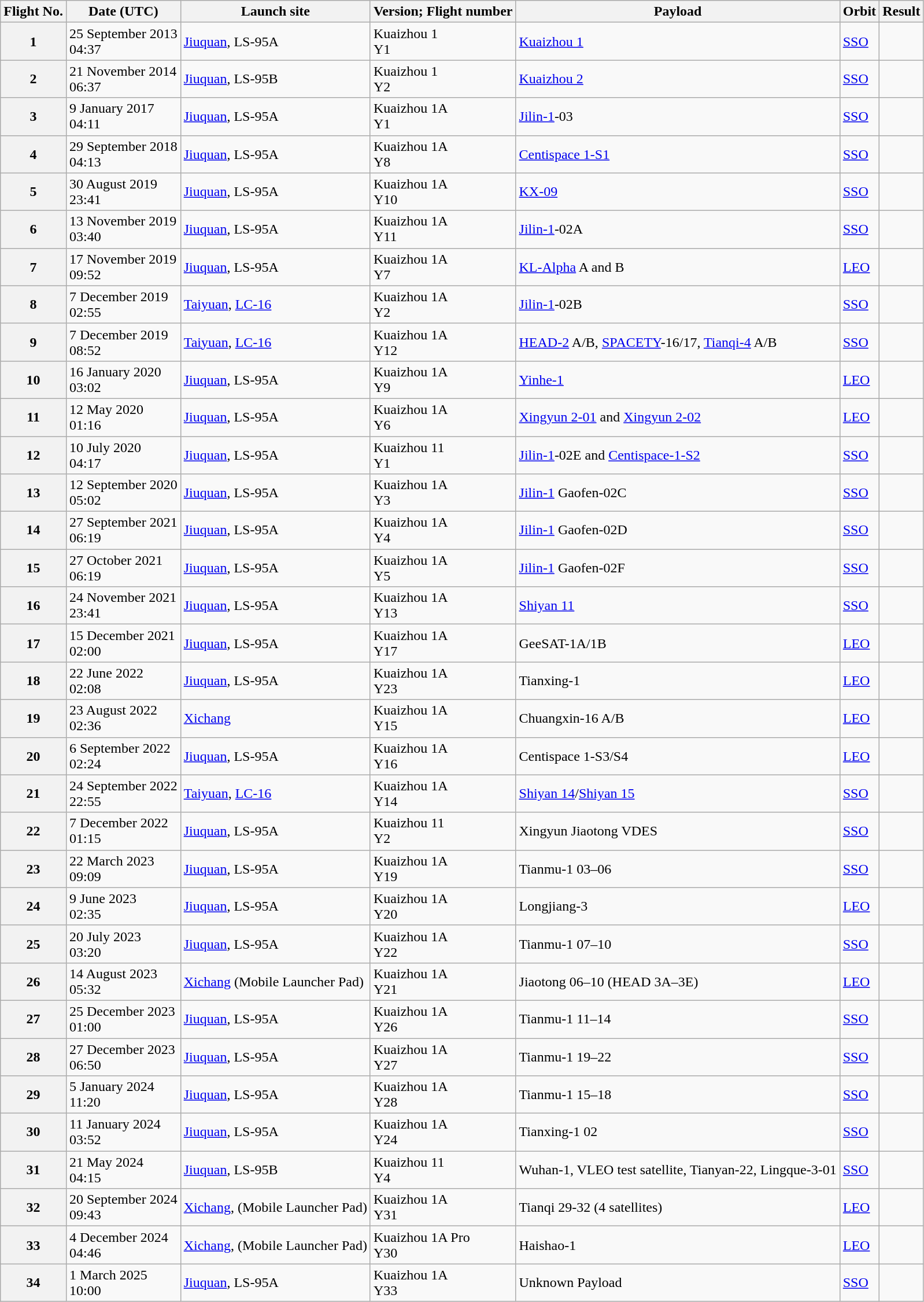<table class="wikitable">
<tr>
<th>Flight No.</th>
<th>Date (UTC)</th>
<th>Launch site</th>
<th>Version; Flight number</th>
<th>Payload</th>
<th>Orbit</th>
<th>Result</th>
</tr>
<tr>
<th>1</th>
<td>25 September 2013<br>04:37 </td>
<td><a href='#'>Jiuquan</a>, LS-95A</td>
<td>Kuaizhou 1<br>Y1</td>
<td><a href='#'>Kuaizhou 1</a></td>
<td><a href='#'>SSO</a></td>
<td></td>
</tr>
<tr>
<th>2</th>
<td>21 November 2014<br>06:37 </td>
<td><a href='#'>Jiuquan</a>, LS-95B</td>
<td>Kuaizhou 1<br>Y2</td>
<td><a href='#'>Kuaizhou 2</a></td>
<td><a href='#'>SSO</a></td>
<td></td>
</tr>
<tr>
<th>3</th>
<td>9 January 2017<br>04:11</td>
<td><a href='#'>Jiuquan</a>, LS-95A</td>
<td>Kuaizhou 1A<br>Y1</td>
<td><a href='#'>Jilin-1</a>-03</td>
<td><a href='#'>SSO</a></td>
<td></td>
</tr>
<tr>
<th>4</th>
<td>29 September 2018<br>04:13</td>
<td><a href='#'>Jiuquan</a>, LS-95A</td>
<td>Kuaizhou 1A<br>Y8</td>
<td><a href='#'>Centispace 1-S1</a></td>
<td><a href='#'>SSO</a></td>
<td></td>
</tr>
<tr>
<th>5</th>
<td>30 August 2019<br>23:41</td>
<td><a href='#'>Jiuquan</a>, LS-95A</td>
<td>Kuaizhou 1A<br>Y10</td>
<td><a href='#'>KX-09</a></td>
<td><a href='#'>SSO</a></td>
<td></td>
</tr>
<tr>
<th>6</th>
<td>13 November 2019<br>03:40</td>
<td><a href='#'>Jiuquan</a>, LS-95A</td>
<td>Kuaizhou 1A<br>Y11</td>
<td><a href='#'>Jilin-1</a>-02A</td>
<td><a href='#'>SSO</a></td>
<td></td>
</tr>
<tr>
<th>7</th>
<td>17 November 2019<br>09:52 </td>
<td><a href='#'>Jiuquan</a>, LS-95A</td>
<td>Kuaizhou 1A<br>Y7</td>
<td><a href='#'>KL-Alpha</a> A and B</td>
<td><a href='#'>LEO</a></td>
<td></td>
</tr>
<tr>
<th>8</th>
<td>7 December 2019<br>02:55 </td>
<td><a href='#'>Taiyuan</a>, <a href='#'>LC-16</a></td>
<td>Kuaizhou 1A<br>Y2</td>
<td><a href='#'>Jilin-1</a>-02B</td>
<td><a href='#'>SSO</a></td>
<td></td>
</tr>
<tr>
<th>9</th>
<td>7 December 2019<br>08:52 </td>
<td><a href='#'>Taiyuan</a>, <a href='#'>LC-16</a></td>
<td>Kuaizhou 1A<br>Y12</td>
<td><a href='#'>HEAD-2</a> A/B, <a href='#'>SPACETY</a>-16/17, <a href='#'>Tianqi-4</a> A/B</td>
<td><a href='#'>SSO</a></td>
<td></td>
</tr>
<tr>
<th>10</th>
<td>16 January 2020<br>03:02 </td>
<td><a href='#'>Jiuquan</a>, LS-95A</td>
<td>Kuaizhou 1A<br>Y9</td>
<td><a href='#'>Yinhe-1</a></td>
<td><a href='#'>LEO</a></td>
<td></td>
</tr>
<tr>
<th>11</th>
<td>12 May 2020<br>01:16 </td>
<td><a href='#'>Jiuquan</a>, LS-95A</td>
<td>Kuaizhou 1A<br>Y6</td>
<td><a href='#'>Xingyun 2-01</a> and <a href='#'>Xingyun 2-02</a></td>
<td><a href='#'>LEO</a></td>
<td></td>
</tr>
<tr>
<th>12</th>
<td>10 July 2020<br>04:17 </td>
<td><a href='#'>Jiuquan</a>, LS-95A</td>
<td>Kuaizhou 11<br>Y1</td>
<td><a href='#'>Jilin-1</a>-02E and <a href='#'>Centispace-1-S2</a></td>
<td><a href='#'>SSO</a></td>
<td></td>
</tr>
<tr>
<th>13</th>
<td>12 September 2020<br>05:02 </td>
<td><a href='#'>Jiuquan</a>, LS-95A</td>
<td>Kuaizhou 1A<br>Y3</td>
<td><a href='#'>Jilin-1</a> Gaofen-02C</td>
<td><a href='#'>SSO</a></td>
<td></td>
</tr>
<tr>
<th>14</th>
<td>27 September 2021<br>06:19 </td>
<td><a href='#'>Jiuquan</a>, LS-95A</td>
<td>Kuaizhou 1A<br>Y4</td>
<td><a href='#'>Jilin-1</a> Gaofen-02D</td>
<td><a href='#'>SSO</a></td>
<td></td>
</tr>
<tr>
<th>15</th>
<td>27 October 2021<br>06:19</td>
<td><a href='#'>Jiuquan</a>, LS-95A</td>
<td>Kuaizhou 1A<br>Y5</td>
<td><a href='#'>Jilin-1</a> Gaofen-02F</td>
<td><a href='#'>SSO</a></td>
<td></td>
</tr>
<tr>
<th>16</th>
<td>24 November 2021<br>23:41</td>
<td><a href='#'>Jiuquan</a>, LS-95A</td>
<td>Kuaizhou 1A<br>Y13</td>
<td><a href='#'>Shiyan 11</a></td>
<td><a href='#'>SSO</a></td>
<td></td>
</tr>
<tr>
<th>17</th>
<td>15 December 2021<br>02:00</td>
<td><a href='#'>Jiuquan</a>, LS-95A</td>
<td>Kuaizhou 1A<br>Y17</td>
<td>GeeSAT-1A/1B</td>
<td><a href='#'>LEO</a></td>
<td></td>
</tr>
<tr>
<th>18</th>
<td>22 June 2022<br>02:08</td>
<td><a href='#'>Jiuquan</a>, LS-95A</td>
<td>Kuaizhou 1A<br>Y23</td>
<td>Tianxing-1</td>
<td><a href='#'>LEO</a></td>
<td></td>
</tr>
<tr>
<th>19</th>
<td>23 August 2022<br>02:36</td>
<td><a href='#'>Xichang</a></td>
<td>Kuaizhou 1A<br>Y15</td>
<td>Chuangxin-16 A/B</td>
<td><a href='#'>LEO</a></td>
<td></td>
</tr>
<tr>
<th>20</th>
<td>6 September 2022<br>02:24</td>
<td><a href='#'>Jiuquan</a>, LS-95A</td>
<td>Kuaizhou 1A<br>Y16</td>
<td>Centispace 1-S3/S4</td>
<td><a href='#'>LEO</a></td>
<td></td>
</tr>
<tr>
<th>21</th>
<td>24 September 2022<br>22:55</td>
<td><a href='#'>Taiyuan</a>, <a href='#'>LC-16</a></td>
<td>Kuaizhou 1A<br>Y14</td>
<td><a href='#'>Shiyan 14</a>/<a href='#'>Shiyan 15</a></td>
<td><a href='#'>SSO</a></td>
<td></td>
</tr>
<tr>
<th>22</th>
<td>7 December 2022<br>01:15</td>
<td><a href='#'>Jiuquan</a>, LS-95A</td>
<td>Kuaizhou 11<br>Y2</td>
<td>Xingyun Jiaotong VDES</td>
<td><a href='#'>SSO</a></td>
<td></td>
</tr>
<tr>
<th>23</th>
<td>22 March 2023<br>09:09</td>
<td><a href='#'>Jiuquan</a>, LS-95A</td>
<td>Kuaizhou 1A<br>Y19</td>
<td>Tianmu-1 03–06</td>
<td><a href='#'>SSO</a></td>
<td></td>
</tr>
<tr>
<th>24</th>
<td>9 June 2023<br>02:35</td>
<td><a href='#'>Jiuquan</a>, LS-95A</td>
<td>Kuaizhou 1A<br>Y20</td>
<td>Longjiang-3</td>
<td><a href='#'>LEO</a></td>
<td></td>
</tr>
<tr>
<th>25</th>
<td>20 July 2023<br>03:20</td>
<td><a href='#'>Jiuquan</a>, LS-95A</td>
<td>Kuaizhou 1A<br>Y22</td>
<td>Tianmu-1 07–10</td>
<td><a href='#'>SSO</a></td>
<td></td>
</tr>
<tr>
<th>26</th>
<td>14 August 2023<br>05:32</td>
<td><a href='#'>Xichang</a> (Mobile Launcher Pad)</td>
<td>Kuaizhou 1A<br>Y21</td>
<td>Jiaotong 06–10 (HEAD 3A–3E)</td>
<td><a href='#'>LEO</a></td>
<td></td>
</tr>
<tr>
<th>27</th>
<td>25 December 2023<br>01:00</td>
<td><a href='#'>Jiuquan</a>, LS-95A</td>
<td>Kuaizhou 1A<br>Y26</td>
<td>Tianmu-1 11–14</td>
<td><a href='#'>SSO</a></td>
<td></td>
</tr>
<tr>
<th>28</th>
<td>27 December 2023<br>06:50</td>
<td><a href='#'>Jiuquan</a>, LS-95A</td>
<td>Kuaizhou 1A<br>Y27</td>
<td>Tianmu-1 19–22</td>
<td><a href='#'>SSO</a></td>
<td></td>
</tr>
<tr>
<th>29</th>
<td>5 January 2024<br>11:20</td>
<td><a href='#'>Jiuquan</a>, LS-95A</td>
<td>Kuaizhou 1A<br>Y28</td>
<td>Tianmu-1 15–18</td>
<td><a href='#'>SSO</a></td>
<td></td>
</tr>
<tr>
<th>30</th>
<td>11 January 2024<br>03:52</td>
<td><a href='#'>Jiuquan</a>, LS-95A</td>
<td>Kuaizhou 1A<br>Y24</td>
<td>Tianxing-1 02</td>
<td><a href='#'>SSO</a></td>
<td></td>
</tr>
<tr>
<th>31</th>
<td>21 May 2024<br>04:15</td>
<td><a href='#'>Jiuquan</a>, LS-95B</td>
<td>Kuaizhou 11<br>Y4</td>
<td>Wuhan-1, VLEO test satellite, Tianyan-22, Lingque-3-01</td>
<td><a href='#'>SSO</a></td>
<td></td>
</tr>
<tr>
<th>32</th>
<td>20 September 2024<br>09:43</td>
<td><a href='#'>Xichang</a>, (Mobile Launcher Pad)</td>
<td>Kuaizhou 1A<br>Y31</td>
<td>Tianqi 29-32 (4 satellites)</td>
<td><a href='#'>LEO</a></td>
<td></td>
</tr>
<tr>
<th>33</th>
<td>4 December 2024<br>04:46</td>
<td><a href='#'>Xichang</a>, (Mobile Launcher Pad)</td>
<td>Kuaizhou 1A Pro<br>Y30</td>
<td>Haishao-1</td>
<td><a href='#'>LEO</a></td>
<td></td>
</tr>
<tr>
<th>34</th>
<td>1 March 2025<br>10:00</td>
<td><a href='#'>Jiuquan</a>, LS-95A</td>
<td>Kuaizhou 1A<br>Y33</td>
<td>Unknown Payload</td>
<td><a href='#'>SSO</a></td>
<td></td>
</tr>
</table>
